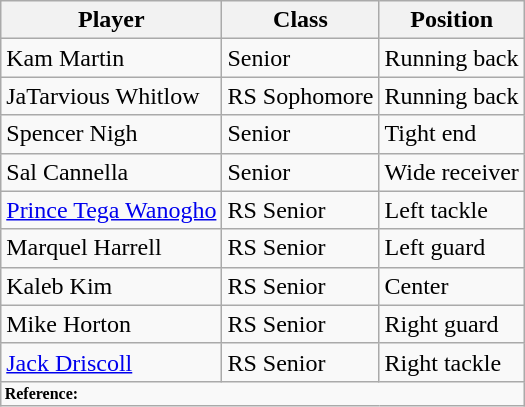<table class="wikitable">
<tr>
<th>Player</th>
<th>Class</th>
<th>Position</th>
</tr>
<tr>
<td>Kam Martin</td>
<td>Senior</td>
<td>Running back</td>
</tr>
<tr>
<td>JaTarvious Whitlow</td>
<td>RS Sophomore</td>
<td>Running back</td>
</tr>
<tr>
<td>Spencer Nigh</td>
<td>Senior</td>
<td>Tight end</td>
</tr>
<tr>
<td>Sal Cannella</td>
<td>Senior</td>
<td>Wide receiver</td>
</tr>
<tr>
<td><a href='#'>Prince Tega Wanogho</a></td>
<td>RS Senior</td>
<td>Left tackle</td>
</tr>
<tr>
<td>Marquel Harrell</td>
<td>RS Senior</td>
<td>Left guard</td>
</tr>
<tr>
<td>Kaleb Kim</td>
<td>RS Senior</td>
<td>Center</td>
</tr>
<tr>
<td>Mike Horton</td>
<td>RS Senior</td>
<td>Right guard</td>
</tr>
<tr>
<td><a href='#'>Jack Driscoll</a></td>
<td>RS Senior</td>
<td>Right tackle</td>
</tr>
<tr>
<td colspan="3"  style="font-size:8pt; text-align:left;"><strong>Reference:</strong></td>
</tr>
</table>
